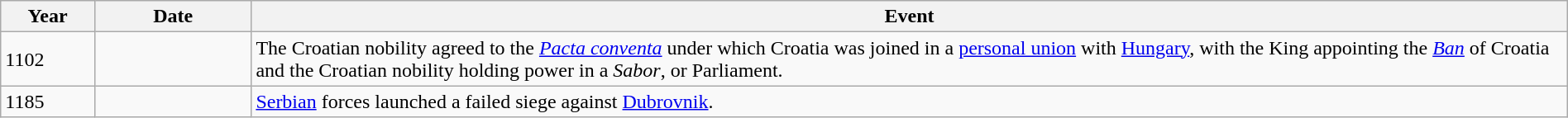<table class="wikitable" width="100%">
<tr>
<th style="width:6%">Year</th>
<th style="width:10%">Date</th>
<th>Event</th>
</tr>
<tr>
<td>1102</td>
<td></td>
<td>The Croatian nobility agreed to the <em><a href='#'>Pacta conventa</a></em> under which Croatia was joined in a <a href='#'>personal union</a> with <a href='#'>Hungary</a>, with the King appointing the <em><a href='#'>Ban</a></em> of Croatia and the Croatian nobility holding power in a <em>Sabor</em>, or Parliament.</td>
</tr>
<tr>
<td>1185</td>
<td></td>
<td><a href='#'>Serbian</a> forces launched a failed siege against <a href='#'>Dubrovnik</a>.</td>
</tr>
</table>
